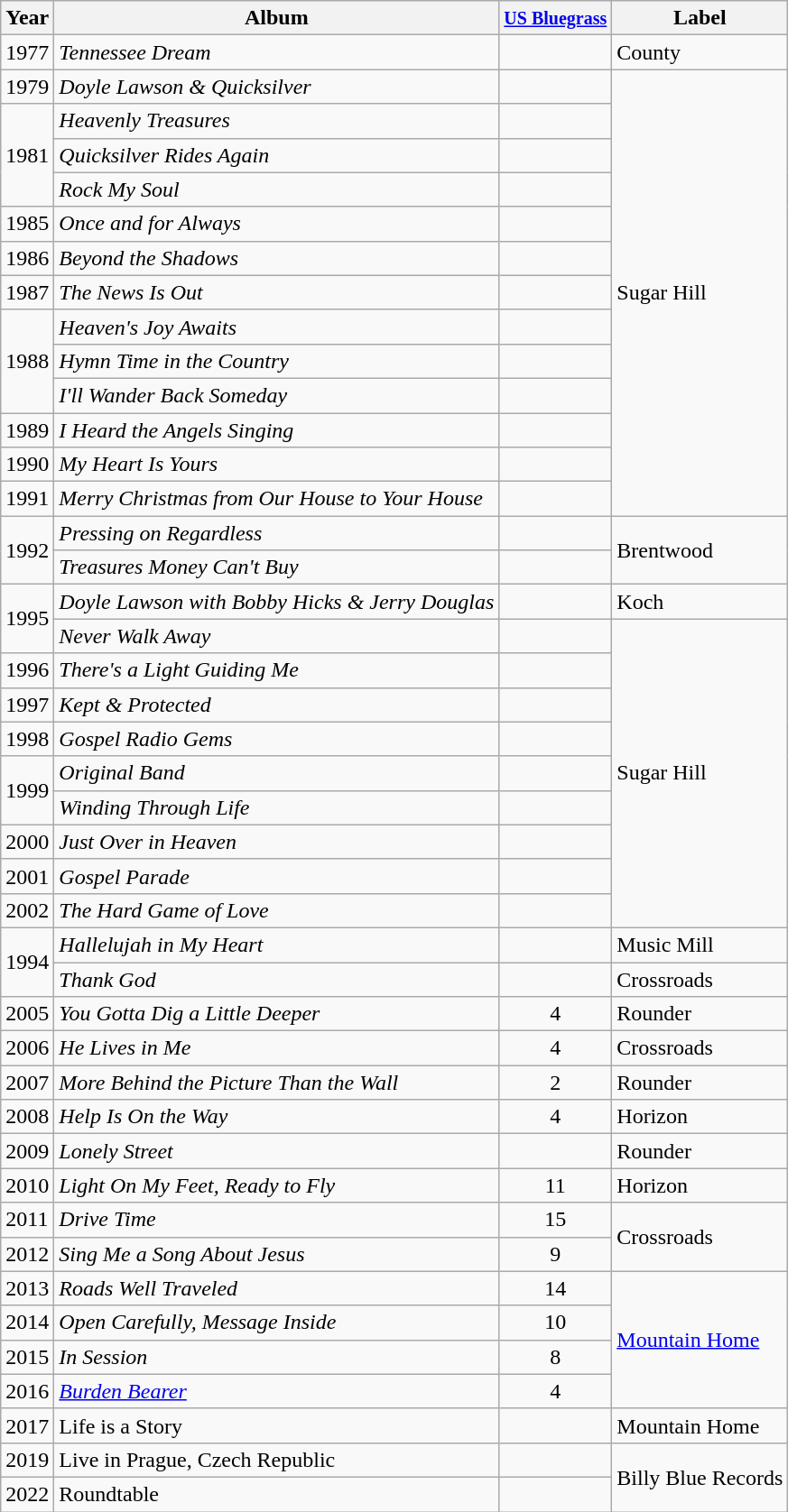<table class="wikitable">
<tr>
<th>Year</th>
<th>Album</th>
<th><small><a href='#'>US Bluegrass</a></small></th>
<th>Label</th>
</tr>
<tr>
<td>1977</td>
<td><em>Tennessee Dream</em></td>
<td></td>
<td>County</td>
</tr>
<tr>
<td>1979</td>
<td><em>Doyle Lawson & Quicksilver</em></td>
<td></td>
<td rowspan="13">Sugar Hill</td>
</tr>
<tr>
<td rowspan="3">1981</td>
<td><em>Heavenly Treasures</em></td>
<td></td>
</tr>
<tr>
<td><em>Quicksilver Rides Again</em></td>
<td></td>
</tr>
<tr>
<td><em>Rock My Soul</em></td>
<td></td>
</tr>
<tr>
<td>1985</td>
<td><em>Once and for Always</em></td>
<td></td>
</tr>
<tr>
<td>1986</td>
<td><em>Beyond the Shadows</em></td>
<td></td>
</tr>
<tr>
<td>1987</td>
<td><em>The News Is Out</em></td>
<td></td>
</tr>
<tr>
<td rowspan="3">1988</td>
<td><em>Heaven's Joy Awaits</em></td>
<td></td>
</tr>
<tr>
<td><em>Hymn Time in the Country</em></td>
<td></td>
</tr>
<tr>
<td><em>I'll Wander Back Someday</em></td>
<td></td>
</tr>
<tr>
<td>1989</td>
<td><em>I Heard the Angels Singing</em></td>
<td></td>
</tr>
<tr>
<td>1990</td>
<td><em>My Heart Is Yours</em></td>
<td></td>
</tr>
<tr>
<td>1991</td>
<td><em>Merry Christmas from Our House to Your House</em></td>
<td></td>
</tr>
<tr>
<td rowspan="2">1992</td>
<td><em>Pressing on Regardless</em></td>
<td></td>
<td rowspan="2">Brentwood</td>
</tr>
<tr>
<td><em>Treasures Money Can't Buy</em></td>
<td></td>
</tr>
<tr>
<td rowspan="2">1995</td>
<td><em>Doyle Lawson with Bobby Hicks & Jerry Douglas</em></td>
<td></td>
<td>Koch</td>
</tr>
<tr>
<td><em>Never Walk Away</em></td>
<td></td>
<td rowspan="9">Sugar Hill</td>
</tr>
<tr>
<td>1996</td>
<td><em>There's a Light Guiding Me</em></td>
<td></td>
</tr>
<tr>
<td>1997</td>
<td><em>Kept & Protected</em></td>
<td></td>
</tr>
<tr>
<td>1998</td>
<td><em>Gospel Radio Gems</em></td>
<td></td>
</tr>
<tr>
<td rowspan="2">1999</td>
<td><em>Original Band</em></td>
<td></td>
</tr>
<tr>
<td><em>Winding Through Life</em></td>
<td></td>
</tr>
<tr>
<td>2000</td>
<td><em>Just Over in Heaven</em></td>
<td></td>
</tr>
<tr>
<td>2001</td>
<td><em>Gospel Parade</em></td>
<td></td>
</tr>
<tr>
<td>2002</td>
<td><em>The Hard Game of Love</em></td>
<td></td>
</tr>
<tr>
<td rowspan="2">1994</td>
<td><em>Hallelujah in My Heart</em></td>
<td></td>
<td>Music Mill</td>
</tr>
<tr>
<td><em>Thank God</em></td>
<td></td>
<td>Crossroads</td>
</tr>
<tr>
<td>2005</td>
<td><em>You Gotta Dig a Little Deeper</em></td>
<td align="center">4</td>
<td>Rounder</td>
</tr>
<tr>
<td>2006</td>
<td><em>He Lives in Me</em></td>
<td align="center">4</td>
<td>Crossroads</td>
</tr>
<tr>
<td>2007</td>
<td><em>More Behind the Picture Than the Wall</em></td>
<td align="center">2</td>
<td>Rounder</td>
</tr>
<tr>
<td>2008</td>
<td><em>Help Is On the Way</em></td>
<td align="center">4</td>
<td>Horizon</td>
</tr>
<tr>
<td>2009</td>
<td><em>Lonely Street</em></td>
<td align="center"></td>
<td>Rounder</td>
</tr>
<tr>
<td>2010</td>
<td><em>Light On My Feet, Ready to Fly</em></td>
<td align="center">11</td>
<td>Horizon</td>
</tr>
<tr>
<td>2011</td>
<td><em>Drive Time</em></td>
<td align="center">15</td>
<td rowspan="2">Crossroads</td>
</tr>
<tr>
<td>2012</td>
<td><em>Sing Me a Song About Jesus</em></td>
<td align="center">9</td>
</tr>
<tr>
<td>2013</td>
<td><em>Roads Well Traveled</em></td>
<td align="center">14</td>
<td rowspan="4"><a href='#'>Mountain Home</a></td>
</tr>
<tr>
<td>2014</td>
<td><em>Open Carefully, Message Inside</em></td>
<td align="center">10</td>
</tr>
<tr>
<td>2015</td>
<td><em>In Session</em></td>
<td align="center">8</td>
</tr>
<tr>
<td>2016</td>
<td><em><a href='#'>Burden Bearer</a></em></td>
<td align="center">4</td>
</tr>
<tr>
<td>2017</td>
<td>Life is a Story</td>
<td></td>
<td>Mountain Home</td>
</tr>
<tr>
<td>2019</td>
<td>Live in Prague, Czech Republic</td>
<td></td>
<td rowspan="2">Billy Blue Records</td>
</tr>
<tr>
<td>2022</td>
<td>Roundtable</td>
<td></td>
</tr>
</table>
